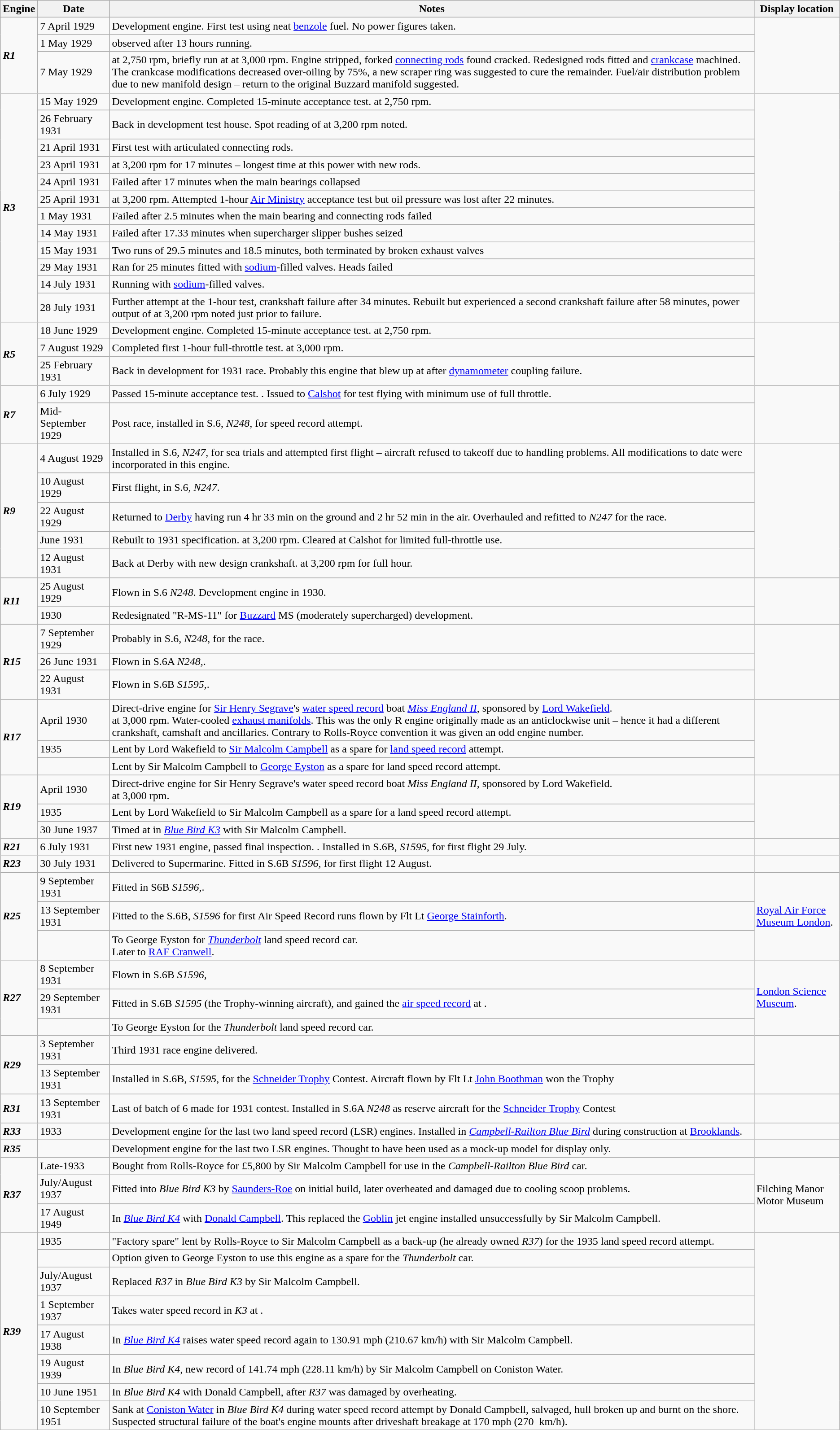<table class="wikitable" style="border-collapse:collapse">
<tr>
<th>Engine</th>
<th>Date</th>
<th>Notes</th>
<th>Display location</th>
</tr>
<tr>
<td rowspan="3" style="border-bottom:3px #DDDDDD"><strong><em>R1</em></strong></td>
<td>7 April 1929</td>
<td>Development engine. First test using neat <a href='#'>benzole</a> fuel. No power figures taken.</td>
<td rowspan="3" style="border-bottom:3px #DDDDDD"></td>
</tr>
<tr>
<td>1 May 1929</td>
<td> observed after 13 hours running.</td>
</tr>
<tr>
<td style="border-bottom:3px #DDDDDD">7 May 1929</td>
<td style="border-bottom:3px #DDDDDD"> at 2,750 rpm, briefly run at  at 3,000 rpm. Engine stripped, forked <a href='#'>connecting rods</a> found cracked. Redesigned rods fitted and <a href='#'>crankcase</a> machined. The crankcase modifications decreased over-oiling by 75%, a new scraper ring was suggested to cure the remainder. Fuel/air distribution problem due to new manifold design – return to the original Buzzard manifold suggested.</td>
</tr>
<tr>
<td rowspan="12" style="border-bottom:3px #DDDDDD"><strong><em>R3</em></strong></td>
<td>15 May 1929</td>
<td>Development engine. Completed 15-minute acceptance test.  at 2,750 rpm.</td>
<td rowspan="12" style="border-bottom:3px #DDDDDD"></td>
</tr>
<tr>
<td>26 February 1931</td>
<td>Back in development test house. Spot reading of  at 3,200 rpm noted.</td>
</tr>
<tr>
<td>21 April 1931</td>
<td>First test with articulated connecting rods.</td>
</tr>
<tr>
<td>23 April 1931</td>
<td> at 3,200 rpm for 17 minutes – longest time at this power with new rods.</td>
</tr>
<tr>
<td>24 April 1931</td>
<td>Failed after 17 minutes when the main bearings collapsed</td>
</tr>
<tr>
<td>25 April 1931</td>
<td> at 3,200 rpm. Attempted 1-hour <a href='#'>Air Ministry</a> acceptance test but oil pressure was lost after 22 minutes.</td>
</tr>
<tr>
<td>1 May 1931</td>
<td>Failed after 2.5 minutes when the main bearing and connecting rods failed</td>
</tr>
<tr>
<td>14 May 1931</td>
<td>Failed after 17.33 minutes when supercharger slipper bushes seized</td>
</tr>
<tr>
<td>15 May 1931</td>
<td>Two runs of 29.5 minutes and 18.5 minutes, both terminated by broken exhaust valves</td>
</tr>
<tr>
<td>29 May 1931</td>
<td>Ran for 25 minutes fitted with <a href='#'>sodium</a>-filled valves. Heads failed</td>
</tr>
<tr>
<td>14 July 1931</td>
<td>Running with <a href='#'>sodium</a>-filled valves.</td>
</tr>
<tr>
<td style="border-bottom:3px #DDDDDD;">28 July 1931</td>
<td style="border-bottom:3px #DDDDDD;">Further attempt at the 1-hour test, crankshaft failure after 34 minutes. Rebuilt but experienced a second crankshaft failure after 58 minutes, power output of  at 3,200 rpm noted just prior to failure.</td>
</tr>
<tr>
<td rowspan="3" style="border-bottom:3px #DDDDDD"><strong><em>R5</em></strong></td>
<td>18 June 1929</td>
<td>Development engine. Completed 15-minute acceptance test.  at 2,750 rpm.</td>
<td rowspan="3" style="border-bottom:3px #DDDDDD"></td>
</tr>
<tr>
<td>7 August 1929</td>
<td>Completed first 1-hour full-throttle test.  at 3,000 rpm.</td>
</tr>
<tr>
<td style="border-bottom:3px #DDDDDD">25 February 1931</td>
<td style="border-bottom:3px #DDDDDD;">Back in development for 1931 race. Probably this engine that blew up at  after <a href='#'>dynamometer</a> coupling failure.</td>
</tr>
<tr>
<td rowspan="2" style="border-bottom:3px #DDDDDD"><strong><em>R7</em></strong></td>
<td>6 July 1929</td>
<td>Passed 15-minute acceptance test. . Issued to <a href='#'>Calshot</a> for test flying with minimum use of full throttle.</td>
<td rowspan="2" style="border-bottom:3px #DDDDDD"></td>
</tr>
<tr>
<td style="border-bottom:3px #DDDDDD">Mid-September 1929</td>
<td style="border-bottom:3px #DDDDDD;">Post race, installed in S.6, <em>N248,</em> for speed record attempt.</td>
</tr>
<tr>
<td rowspan="5" style="border-bottom:3px #DDDDDD"><strong><em>R9</em></strong></td>
<td>4 August 1929</td>
<td>Installed in S.6, <em>N247,</em> for sea trials and attempted first flight – aircraft refused to takeoff due to handling problems. All modifications to date were incorporated in this engine.</td>
<td rowspan="5" style="border-bottom:3px #DDDDDD"></td>
</tr>
<tr>
<td>10 August 1929</td>
<td>First flight, in S.6, <em>N247</em>.</td>
</tr>
<tr>
<td>22 August 1929</td>
<td>Returned to <a href='#'>Derby</a> having run 4 hr 33 min on the ground and 2 hr 52 min in the air. Overhauled and refitted to <em>N247</em> for the race.</td>
</tr>
<tr>
<td>June 1931</td>
<td>Rebuilt to 1931 specification.  at 3,200 rpm. Cleared at Calshot for limited full-throttle use.</td>
</tr>
<tr>
<td style="border-bottom:3px #DDDDDD">12 August 1931</td>
<td style="border-bottom:3px #DDDDDD;">Back at Derby with new design crankshaft.  at 3,200 rpm for full hour.</td>
</tr>
<tr>
<td rowspan="2" style="border-bottom:3px #DDDDDD"><strong><em>R11</em></strong></td>
<td>25 August 1929</td>
<td>Flown in S.6 <em>N248</em>. Development engine in 1930.</td>
<td rowspan="2" style="border-bottom:3px #DDDDDD"></td>
</tr>
<tr>
<td style="border-bottom:3px #DDDDDD">1930</td>
<td style="border-bottom:3px #DDDDDD;">Redesignated "R-MS-11" for <a href='#'>Buzzard</a> MS (moderately supercharged) development.</td>
</tr>
<tr>
<td rowspan="3" style="border-bottom:3px #DDDDDD"><strong><em>R15</em></strong></td>
<td>7 September 1929</td>
<td>Probably in S.6, <em>N248,</em> for the race.</td>
<td rowspan="3" style="border-bottom:3px #DDDDDD"></td>
</tr>
<tr>
<td style="border-bottom:3px #DDDDDD">26 June 1931</td>
<td style="border-bottom:3px #DDDDDD;">Flown in S.6A <em>N248,</em>.</td>
</tr>
<tr>
<td style="border-bottom:3px #DDDDDD">22 August 1931</td>
<td style="border-bottom:3px #DDDDDD;">Flown in S.6B <em>S1595,</em>.</td>
</tr>
<tr>
<td rowspan="3" style="border-bottom:3px #DDDDDD"><strong><em>R17</em></strong></td>
<td>April 1930</td>
<td>Direct-drive engine for <a href='#'>Sir Henry Segrave</a>'s <a href='#'>water speed record</a> boat <em><a href='#'>Miss England II</a></em>, sponsored by <a href='#'>Lord Wakefield</a>.<br> at 3,000 rpm. Water-cooled <a href='#'>exhaust manifolds</a>. This was the only R engine originally made as an anticlockwise unit – hence it had a different crankshaft, camshaft and ancillaries. Contrary to Rolls-Royce convention it was given an odd engine number.</td>
<td rowspan="3" style="border-bottom:3px #DDDDDD"></td>
</tr>
<tr>
<td>1935</td>
<td>Lent by Lord Wakefield to <a href='#'>Sir Malcolm Campbell</a> as a spare for <a href='#'>land speed record</a> attempt.</td>
</tr>
<tr>
<td style="border-bottom:3px #DDDDDD"></td>
<td style="border-bottom:3px #DDDDDD;">Lent by Sir Malcolm Campbell to <a href='#'>George Eyston</a> as a spare for land speed record attempt.</td>
</tr>
<tr>
<td rowspan="3" style="border-bottom:3px #DDDDDD"><strong><em>R19</em></strong></td>
<td>April 1930</td>
<td>Direct-drive engine for Sir Henry Segrave's water speed record boat <em>Miss England II</em>, sponsored by Lord Wakefield.<br> at 3,000 rpm.</td>
<td rowspan="3" style="border-bottom:3px #DDDDDD"></td>
</tr>
<tr>
<td>1935</td>
<td>Lent by Lord Wakefield to Sir Malcolm Campbell as a spare for a land speed record attempt.</td>
</tr>
<tr>
<td style="border-bottom:3px #DDDDDD;">30 June 1937</td>
<td style="border-bottom:3px #DDDDDD;">Timed at  in <em><a href='#'>Blue Bird K3</a></em> with Sir Malcolm Campbell.</td>
</tr>
<tr>
<td style="border-bottom:3px #DDDDDD;"><strong><em>R21</em></strong></td>
<td style="border-bottom:3px #DDDDDD;">6 July 1931</td>
<td style="border-bottom:3px #DDDDDD;">First new 1931 engine, passed final inspection. . Installed in S.6B, <em>S1595,</em> for first flight 29 July.</td>
<td style="border-bottom:3px #DDDDDD;"></td>
</tr>
<tr>
<td style="border-bottom:3px #DDDDDD;"><strong><em>R23</em></strong></td>
<td style="border-bottom:3px #DDDDDD;">30 July 1931</td>
<td style="border-bottom:3px #DDDDDD;">Delivered to Supermarine.  Fitted in S.6B <em>S1596,</em> for first flight 12 August.</td>
<td style="border-bottom:3px #DDDDDD;"></td>
</tr>
<tr>
<td rowspan="3" style="border-bottom:3px #DDDDDD"><strong><em>R25</em></strong></td>
<td>9 September 1931</td>
<td>Fitted in S6B <em>S1596,</em>.</td>
<td rowspan="3" style="border-bottom:3px #DDDDDD"><a href='#'>Royal Air Force Museum London</a>.</td>
</tr>
<tr>
<td>13 September 1931</td>
<td>Fitted to the S.6B, <em>S1596</em> for first Air Speed Record runs flown by Flt Lt <a href='#'>George Stainforth</a>.</td>
</tr>
<tr>
<td style="border-bottom:3px #DDDDDD;"></td>
<td style="border-bottom:3px #DDDDDD;">To George Eyston for <em><a href='#'>Thunderbolt</a></em> land speed record car.<br>Later to <a href='#'>RAF Cranwell</a>.</td>
</tr>
<tr>
<td rowspan="3" style="border-bottom:3px #DDDDDD"><strong><em>R27</em></strong></td>
<td>8 September 1931</td>
<td>Flown in S.6B <em>S1596,</em></td>
<td rowspan="3" style="border-bottom:3px #DDDDDD"><a href='#'>London Science Museum</a>.</td>
</tr>
<tr>
<td>29 September 1931</td>
<td>Fitted in S.6B <em>S1595</em> (the Trophy-winning aircraft), and gained the <a href='#'>air speed record</a> at .</td>
</tr>
<tr>
<td style="border-bottom:3px #DDDDDD;"></td>
<td style="border-bottom:3px #DDDDDD;">To George Eyston for the <em>Thunderbolt</em> land speed record car.</td>
</tr>
<tr>
<td rowspan="2" style="border-bottom:3px #DDDDDD"><strong><em>R29</em></strong></td>
<td>3 September 1931</td>
<td>Third 1931 race engine delivered.</td>
<td rowspan="2" style="border-bottom:3px #DDDDDD"></td>
</tr>
<tr>
<td style="border-bottom:3px #DDDDDD;">13 September 1931</td>
<td style="border-bottom:3px #DDDDDD;">Installed in S.6B, <em>S1595,</em> for the <a href='#'>Schneider Trophy</a> Contest. Aircraft flown by Flt Lt <a href='#'>John Boothman</a> won the Trophy</td>
</tr>
<tr>
<td style="border-bottom:3px #DDDDDD;"><strong><em>R31</em></strong></td>
<td style="border-bottom:3px #DDDDDD;">13 September 1931</td>
<td style="border-bottom:3px #DDDDDD;">Last of batch of 6 made for 1931 contest. Installed in S.6A <em>N248</em> as reserve aircraft for the <a href='#'>Schneider Trophy</a> Contest</td>
<td style="border-bottom:3px #DDDDDD;"></td>
</tr>
<tr>
<td style="border-bottom:3px #DDDDDD;"><strong><em>R33</em></strong></td>
<td style="border-bottom:3px #DDDDDD;">1933</td>
<td style="border-bottom:3px #DDDDDD;">Development engine for the last two land speed record (LSR) engines. Installed in <em><a href='#'>Campbell-Railton Blue Bird</a></em> during construction at <a href='#'>Brooklands</a>.</td>
<td style="border-bottom:3px #DDDDDD;"></td>
</tr>
<tr>
<td style="border-bottom:3px #DDDDDD;"><strong><em>R35</em></strong></td>
<td style="border-bottom:3px #DDDDDD;"></td>
<td style="border-bottom:3px #DDDDDD;">Development engine for the last two LSR engines. Thought to have been used as a mock-up model for display only.</td>
<td style="border-bottom:3px #DDDDDD;"></td>
</tr>
<tr>
<td rowspan="3" style="border-bottom:3px #DDDDDD"><strong><em>R37</em></strong></td>
<td>Late-1933</td>
<td>Bought from Rolls-Royce for £5,800 by Sir Malcolm Campbell for use in the <em>Campbell-Railton Blue Bird</em> car.</td>
<td rowspan="3" style="border-bottom:3px #DDDDDD">Filching Manor Motor Museum</td>
</tr>
<tr>
<td>July/August 1937</td>
<td>Fitted into <em>Blue Bird K3</em> by <a href='#'>Saunders-Roe</a> on initial build, later overheated and damaged due to cooling scoop problems.</td>
</tr>
<tr>
<td style="border-bottom:3px #DDDDDD;">17 August 1949</td>
<td style="border-bottom:3px #DDDDDD;">In <em><a href='#'>Blue Bird K4</a></em> with <a href='#'>Donald Campbell</a>. This replaced the <a href='#'>Goblin</a> jet engine installed unsuccessfully by Sir Malcolm Campbell.</td>
</tr>
<tr>
<td rowspan="8" style="border-bottom:3px #DDDDDD"><strong><em>R39</em></strong></td>
<td>1935</td>
<td>"Factory spare" lent by Rolls-Royce to Sir Malcolm Campbell as a back-up (he already owned <em>R37</em>) for the 1935 land speed record attempt.</td>
<td rowspan="8" style="border-bottom:3px #DDDDDD"></td>
</tr>
<tr>
<td></td>
<td>Option given to George Eyston to use this engine as a spare for the <em>Thunderbolt</em> car.</td>
</tr>
<tr>
<td>July/August 1937</td>
<td>Replaced  <em>R37</em> in <em>Blue Bird K3</em> by Sir Malcolm Campbell.</td>
</tr>
<tr>
<td>1 September 1937</td>
<td>Takes water speed record in <em>K3</em> at .</td>
</tr>
<tr>
<td>17 August 1938</td>
<td>In <em><a href='#'>Blue Bird K4</a></em> raises water speed record again to 130.91 mph (210.67 km/h) with Sir Malcolm Campbell.</td>
</tr>
<tr>
<td>19 August 1939</td>
<td>In <em>Blue Bird K4,</em> new record of 141.74 mph (228.11 km/h) by Sir Malcolm Campbell on Coniston Water.</td>
</tr>
<tr>
<td>10 June 1951</td>
<td>In <em>Blue Bird K4</em> with Donald Campbell, after <em>R37</em> was damaged by overheating.</td>
</tr>
<tr>
<td>10 September 1951</td>
<td>Sank at <a href='#'>Coniston Water</a> in <em>Blue Bird K4</em> during water speed record attempt by Donald Campbell, salvaged, hull broken up and burnt on the shore. Suspected structural failure of the boat's engine mounts after driveshaft breakage at 170 mph (270  km/h).</td>
</tr>
</table>
